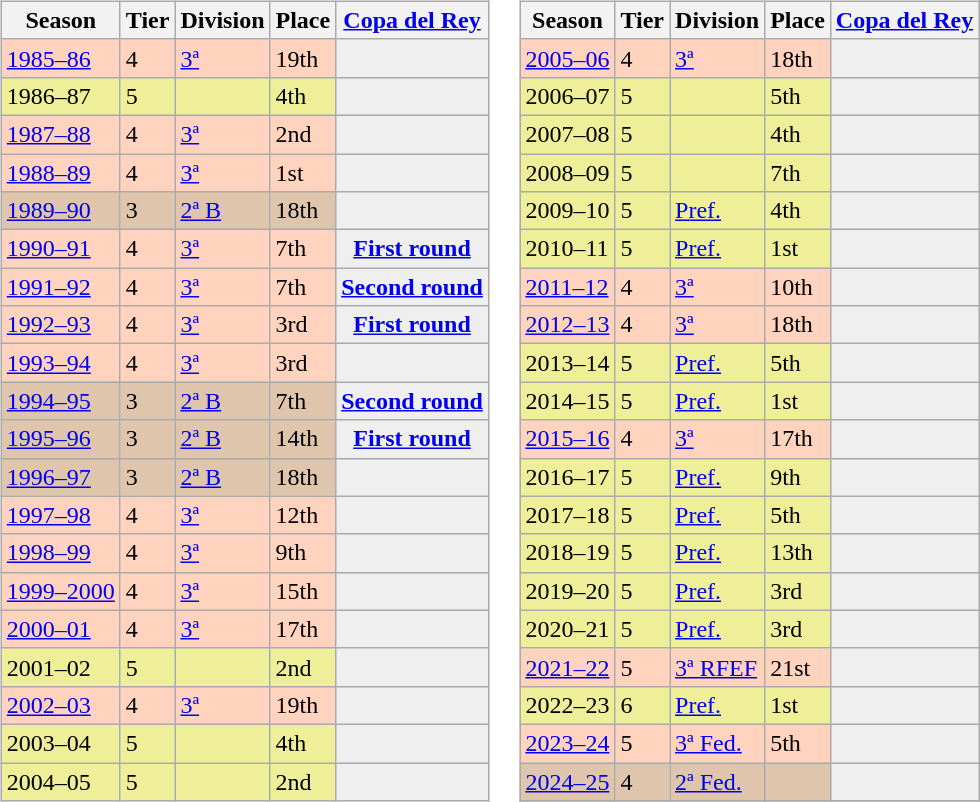<table>
<tr>
<td valign="top" width=0%><br><table class="wikitable">
<tr style="background:#f0f6fa;">
<th>Season</th>
<th>Tier</th>
<th>Division</th>
<th>Place</th>
<th><a href='#'>Copa del Rey</a></th>
</tr>
<tr>
<td style="background:#FFD3BD;"><a href='#'>1985–86</a></td>
<td style="background:#FFD3BD;">4</td>
<td style="background:#FFD3BD;"><a href='#'>3ª</a></td>
<td style="background:#FFD3BD;">19th</td>
<th style="background:#efefef;"></th>
</tr>
<tr>
<td style="background:#EFEF99;">1986–87</td>
<td style="background:#EFEF99;">5</td>
<td style="background:#EFEF99;"></td>
<td style="background:#EFEF99;">4th</td>
<th style="background:#efefef;"></th>
</tr>
<tr>
<td style="background:#FFD3BD;"><a href='#'>1987–88</a></td>
<td style="background:#FFD3BD;">4</td>
<td style="background:#FFD3BD;"><a href='#'>3ª</a></td>
<td style="background:#FFD3BD;">2nd</td>
<th style="background:#efefef;"></th>
</tr>
<tr>
<td style="background:#FFD3BD;"><a href='#'>1988–89</a></td>
<td style="background:#FFD3BD;">4</td>
<td style="background:#FFD3BD;"><a href='#'>3ª</a></td>
<td style="background:#FFD3BD;">1st</td>
<th style="background:#efefef;"></th>
</tr>
<tr>
<td style="background:#DEC5AB;"><a href='#'>1989–90</a></td>
<td style="background:#DEC5AB;">3</td>
<td style="background:#DEC5AB;"><a href='#'>2ª B</a></td>
<td style="background:#DEC5AB;">18th</td>
<td style="background:#efefef;"></td>
</tr>
<tr>
<td style="background:#FFD3BD;"><a href='#'>1990–91</a></td>
<td style="background:#FFD3BD;">4</td>
<td style="background:#FFD3BD;"><a href='#'>3ª</a></td>
<td style="background:#FFD3BD;">7th</td>
<th style="background:#efefef;"><a href='#'>First round</a></th>
</tr>
<tr>
<td style="background:#FFD3BD;"><a href='#'>1991–92</a></td>
<td style="background:#FFD3BD;">4</td>
<td style="background:#FFD3BD;"><a href='#'>3ª</a></td>
<td style="background:#FFD3BD;">7th</td>
<th style="background:#efefef;"><a href='#'>Second round</a></th>
</tr>
<tr>
<td style="background:#FFD3BD;"><a href='#'>1992–93</a></td>
<td style="background:#FFD3BD;">4</td>
<td style="background:#FFD3BD;"><a href='#'>3ª</a></td>
<td style="background:#FFD3BD;">3rd</td>
<th style="background:#efefef;"><a href='#'>First round</a></th>
</tr>
<tr>
<td style="background:#FFD3BD;"><a href='#'>1993–94</a></td>
<td style="background:#FFD3BD;">4</td>
<td style="background:#FFD3BD;"><a href='#'>3ª</a></td>
<td style="background:#FFD3BD;">3rd</td>
<th style="background:#efefef;"></th>
</tr>
<tr>
<td style="background:#DEC5AB;"><a href='#'>1994–95</a></td>
<td style="background:#DEC5AB;">3</td>
<td style="background:#DEC5AB;"><a href='#'>2ª B</a></td>
<td style="background:#DEC5AB;">7th</td>
<th style="background:#efefef;"><a href='#'>Second round</a></th>
</tr>
<tr>
<td style="background:#DEC5AB;"><a href='#'>1995–96</a></td>
<td style="background:#DEC5AB;">3</td>
<td style="background:#DEC5AB;"><a href='#'>2ª B</a></td>
<td style="background:#DEC5AB;">14th</td>
<th style="background:#efefef;"><a href='#'>First round</a></th>
</tr>
<tr>
<td style="background:#DEC5AB;"><a href='#'>1996–97</a></td>
<td style="background:#DEC5AB;">3</td>
<td style="background:#DEC5AB;"><a href='#'>2ª B</a></td>
<td style="background:#DEC5AB;">18th</td>
<td style="background:#efefef;"></td>
</tr>
<tr>
<td style="background:#FFD3BD;"><a href='#'>1997–98</a></td>
<td style="background:#FFD3BD;">4</td>
<td style="background:#FFD3BD;"><a href='#'>3ª</a></td>
<td style="background:#FFD3BD;">12th</td>
<th style="background:#efefef;"></th>
</tr>
<tr>
<td style="background:#FFD3BD;"><a href='#'>1998–99</a></td>
<td style="background:#FFD3BD;">4</td>
<td style="background:#FFD3BD;"><a href='#'>3ª</a></td>
<td style="background:#FFD3BD;">9th</td>
<th style="background:#efefef;"></th>
</tr>
<tr>
<td style="background:#FFD3BD;"><a href='#'>1999–2000</a></td>
<td style="background:#FFD3BD;">4</td>
<td style="background:#FFD3BD;"><a href='#'>3ª</a></td>
<td style="background:#FFD3BD;">15th</td>
<th style="background:#efefef;"></th>
</tr>
<tr>
<td style="background:#FFD3BD;"><a href='#'>2000–01</a></td>
<td style="background:#FFD3BD;">4</td>
<td style="background:#FFD3BD;"><a href='#'>3ª</a></td>
<td style="background:#FFD3BD;">17th</td>
<th style="background:#efefef;"></th>
</tr>
<tr>
<td style="background:#EFEF99;">2001–02</td>
<td style="background:#EFEF99;">5</td>
<td style="background:#EFEF99;"></td>
<td style="background:#EFEF99;">2nd</td>
<th style="background:#efefef;"></th>
</tr>
<tr>
<td style="background:#FFD3BD;"><a href='#'>2002–03</a></td>
<td style="background:#FFD3BD;">4</td>
<td style="background:#FFD3BD;"><a href='#'>3ª</a></td>
<td style="background:#FFD3BD;">19th</td>
<th style="background:#efefef;"></th>
</tr>
<tr>
<td style="background:#EFEF99;">2003–04</td>
<td style="background:#EFEF99;">5</td>
<td style="background:#EFEF99;"></td>
<td style="background:#EFEF99;">4th</td>
<th style="background:#efefef;"></th>
</tr>
<tr>
<td style="background:#EFEF99;">2004–05</td>
<td style="background:#EFEF99;">5</td>
<td style="background:#EFEF99;"></td>
<td style="background:#EFEF99;">2nd</td>
<th style="background:#efefef;"></th>
</tr>
</table>
</td>
<td valign="top" width=0%><br><table class="wikitable">
<tr style="background:#f0f6fa;">
<th>Season</th>
<th>Tier</th>
<th>Division</th>
<th>Place</th>
<th><a href='#'>Copa del Rey</a></th>
</tr>
<tr>
<td style="background:#FFD3BD;"><a href='#'>2005–06</a></td>
<td style="background:#FFD3BD;">4</td>
<td style="background:#FFD3BD;"><a href='#'>3ª</a></td>
<td style="background:#FFD3BD;">18th</td>
<th style="background:#efefef;"></th>
</tr>
<tr>
<td style="background:#EFEF99;">2006–07</td>
<td style="background:#EFEF99;">5</td>
<td style="background:#EFEF99;"></td>
<td style="background:#EFEF99;">5th</td>
<th style="background:#efefef;"></th>
</tr>
<tr>
<td style="background:#EFEF99;">2007–08</td>
<td style="background:#EFEF99;">5</td>
<td style="background:#EFEF99;"></td>
<td style="background:#EFEF99;">4th</td>
<th style="background:#efefef;"></th>
</tr>
<tr>
<td style="background:#EFEF99;">2008–09</td>
<td style="background:#EFEF99;">5</td>
<td style="background:#EFEF99;"></td>
<td style="background:#EFEF99;">7th</td>
<th style="background:#efefef;"></th>
</tr>
<tr>
<td style="background:#EFEF99;">2009–10</td>
<td style="background:#EFEF99;">5</td>
<td style="background:#EFEF99;"><a href='#'>Pref.</a></td>
<td style="background:#EFEF99;">4th</td>
<th style="background:#efefef;"></th>
</tr>
<tr>
<td style="background:#EFEF99;">2010–11</td>
<td style="background:#EFEF99;">5</td>
<td style="background:#EFEF99;"><a href='#'>Pref.</a></td>
<td style="background:#EFEF99;">1st</td>
<th style="background:#efefef;"></th>
</tr>
<tr>
<td style="background:#FFD3BD;"><a href='#'>2011–12</a></td>
<td style="background:#FFD3BD;">4</td>
<td style="background:#FFD3BD;"><a href='#'>3ª</a></td>
<td style="background:#FFD3BD;">10th</td>
<th style="background:#efefef;"></th>
</tr>
<tr>
<td style="background:#FFD3BD;"><a href='#'>2012–13</a></td>
<td style="background:#FFD3BD;">4</td>
<td style="background:#FFD3BD;"><a href='#'>3ª</a></td>
<td style="background:#FFD3BD;">18th</td>
<th style="background:#efefef;"></th>
</tr>
<tr>
<td style="background:#EFEF99;">2013–14</td>
<td style="background:#EFEF99;">5</td>
<td style="background:#EFEF99;"><a href='#'>Pref.</a></td>
<td style="background:#EFEF99;">5th</td>
<th style="background:#efefef;"></th>
</tr>
<tr>
<td style="background:#EFEF99;">2014–15</td>
<td style="background:#EFEF99;">5</td>
<td style="background:#EFEF99;"><a href='#'>Pref.</a></td>
<td style="background:#EFEF99;">1st</td>
<td style="background:#efefef;"></td>
</tr>
<tr>
<td style="background:#FFD3BD;"><a href='#'>2015–16</a></td>
<td style="background:#FFD3BD;">4</td>
<td style="background:#FFD3BD;"><a href='#'>3ª</a></td>
<td style="background:#FFD3BD;">17th</td>
<td style="background:#efefef;"></td>
</tr>
<tr>
<td style="background:#EFEF99;">2016–17</td>
<td style="background:#EFEF99;">5</td>
<td style="background:#EFEF99;"><a href='#'>Pref.</a></td>
<td style="background:#EFEF99;">9th</td>
<td style="background:#efefef;"></td>
</tr>
<tr>
<td style="background:#EFEF99;">2017–18</td>
<td style="background:#EFEF99;">5</td>
<td style="background:#EFEF99;"><a href='#'>Pref.</a></td>
<td style="background:#EFEF99;">5th</td>
<td style="background:#efefef;"></td>
</tr>
<tr>
<td style="background:#EFEF99;">2018–19</td>
<td style="background:#EFEF99;">5</td>
<td style="background:#EFEF99;"><a href='#'>Pref.</a></td>
<td style="background:#EFEF99;">13th</td>
<td style="background:#efefef;"></td>
</tr>
<tr>
<td style="background:#EFEF99;">2019–20</td>
<td style="background:#EFEF99;">5</td>
<td style="background:#EFEF99;"><a href='#'>Pref.</a></td>
<td style="background:#EFEF99;">3rd</td>
<td style="background:#efefef;"></td>
</tr>
<tr>
<td style="background:#EFEF99;">2020–21</td>
<td style="background:#EFEF99;">5</td>
<td style="background:#EFEF99;"><a href='#'>Pref.</a></td>
<td style="background:#EFEF99;">3rd</td>
<td style="background:#efefef;"></td>
</tr>
<tr>
<td style="background:#FFD3BD;"><a href='#'>2021–22</a></td>
<td style="background:#FFD3BD;">5</td>
<td style="background:#FFD3BD;"><a href='#'>3ª RFEF</a></td>
<td style="background:#FFD3BD;">21st</td>
<td style="background:#efefef;"></td>
</tr>
<tr>
<td style="background:#EFEF99;">2022–23</td>
<td style="background:#EFEF99;">6</td>
<td style="background:#EFEF99;"><a href='#'>Pref.</a></td>
<td style="background:#EFEF99;">1st</td>
<td style="background:#efefef;"></td>
</tr>
<tr>
<td style="background:#FFD3BD;"><a href='#'>2023–24</a></td>
<td style="background:#FFD3BD;">5</td>
<td style="background:#FFD3BD;"><a href='#'>3ª Fed.</a></td>
<td style="background:#FFD3BD;">5th</td>
<td style="background:#efefef;"></td>
</tr>
<tr>
<td style="background:#DEC5AB;"><a href='#'>2024–25</a></td>
<td style="background:#DEC5AB;">4</td>
<td style="background:#DEC5AB;"><a href='#'>2ª Fed.</a></td>
<td style="background:#DEC5AB;"></td>
<th style="background:#efefef;"></th>
</tr>
<tr>
</tr>
</table>
</td>
</tr>
</table>
